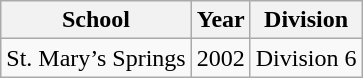<table class="wikitable">
<tr>
<th>School</th>
<th>Year</th>
<th>Division</th>
</tr>
<tr>
<td>St. Mary’s Springs</td>
<td>2002</td>
<td>Division 6</td>
</tr>
</table>
